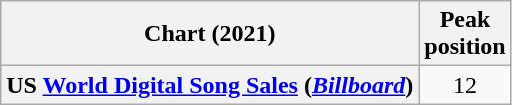<table class="wikitable plainrowheaders" style="text-align:center">
<tr>
<th scope="col">Chart (2021)</th>
<th scope="col">Peak<br>position</th>
</tr>
<tr>
<th scope="row">US <a href='#'>World Digital Song Sales</a> (<em><a href='#'>Billboard</a></em>)</th>
<td>12</td>
</tr>
</table>
